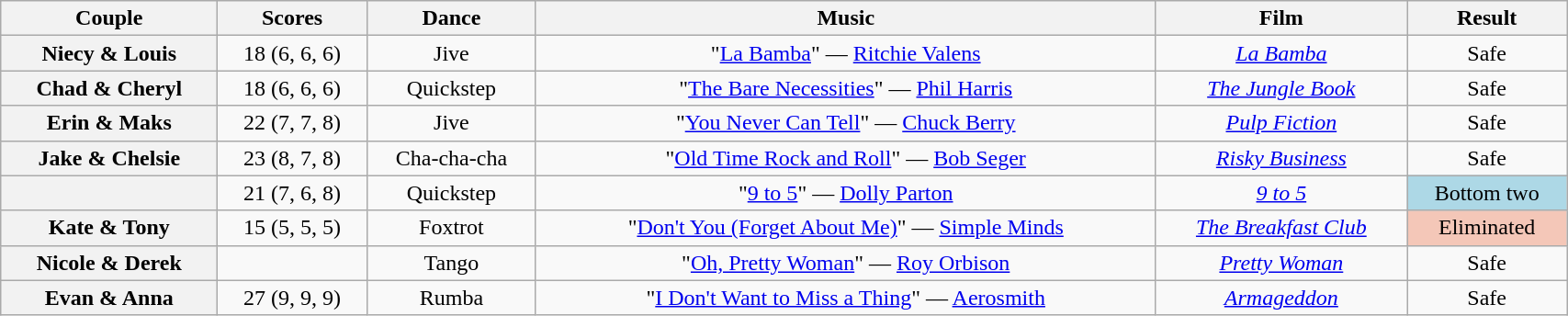<table class="wikitable sortable" style="text-align:center; width:90%">
<tr>
<th scope="col">Couple</th>
<th scope="col">Scores</th>
<th scope="col" class="unsortable">Dance</th>
<th scope="col" class="unsortable">Music</th>
<th scope="col" class="unsortable">Film</th>
<th scope="col" class="unsortable">Result</th>
</tr>
<tr>
<th scope="row">Niecy & Louis</th>
<td>18 (6, 6, 6)</td>
<td>Jive</td>
<td>"<a href='#'>La Bamba</a>" — <a href='#'>Ritchie Valens</a></td>
<td><em><a href='#'>La Bamba</a></em></td>
<td>Safe</td>
</tr>
<tr>
<th scope="row">Chad & Cheryl</th>
<td>18 (6, 6, 6)</td>
<td>Quickstep</td>
<td>"<a href='#'>The Bare Necessities</a>" — <a href='#'>Phil Harris</a></td>
<td><em><a href='#'>The Jungle Book</a></em></td>
<td>Safe</td>
</tr>
<tr>
<th scope="row">Erin & Maks</th>
<td>22 (7, 7, 8)</td>
<td>Jive</td>
<td>"<a href='#'>You Never Can Tell</a>" — <a href='#'>Chuck Berry</a></td>
<td><em><a href='#'>Pulp Fiction</a></em></td>
<td>Safe</td>
</tr>
<tr>
<th scope="row">Jake & Chelsie</th>
<td>23 (8, 7, 8)</td>
<td>Cha-cha-cha</td>
<td>"<a href='#'>Old Time Rock and Roll</a>" — <a href='#'>Bob Seger</a></td>
<td><em><a href='#'>Risky Business</a></em></td>
<td>Safe</td>
</tr>
<tr>
<th scope="row"></th>
<td>21 (7, 6, 8)</td>
<td>Quickstep</td>
<td>"<a href='#'>9 to 5</a>" — <a href='#'>Dolly Parton</a></td>
<td><em><a href='#'>9 to 5</a></em></td>
<td bgcolor=lightblue>Bottom two</td>
</tr>
<tr>
<th scope="row">Kate & Tony</th>
<td>15 (5, 5, 5)</td>
<td>Foxtrot</td>
<td>"<a href='#'>Don't You (Forget About Me)</a>" — <a href='#'>Simple Minds</a></td>
<td><em><a href='#'>The Breakfast Club</a></em></td>
<td bgcolor=f4c7b8>Eliminated</td>
</tr>
<tr>
<th scope="row">Nicole & Derek</th>
<td></td>
<td>Tango</td>
<td>"<a href='#'>Oh, Pretty Woman</a>" — <a href='#'>Roy Orbison</a></td>
<td><em><a href='#'>Pretty Woman</a></em></td>
<td>Safe</td>
</tr>
<tr>
<th scope="row">Evan & Anna</th>
<td>27 (9, 9, 9)</td>
<td>Rumba</td>
<td>"<a href='#'>I Don't Want to Miss a Thing</a>" — <a href='#'>Aerosmith</a></td>
<td><em><a href='#'>Armageddon</a></em></td>
<td>Safe</td>
</tr>
</table>
